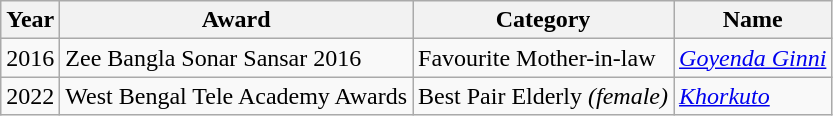<table class="wikitable sortable">
<tr>
<th>Year</th>
<th>Award</th>
<th>Category</th>
<th>Name</th>
</tr>
<tr>
<td>2016</td>
<td>Zee Bangla Sonar Sansar 2016</td>
<td>Favourite Mother-in-law</td>
<td><em><a href='#'>Goyenda Ginni</a></em></td>
</tr>
<tr>
<td>2022</td>
<td>West Bengal Tele Academy Awards</td>
<td>Best Pair Elderly <em>(female)</em></td>
<td><em><a href='#'>Khorkuto</a></em></td>
</tr>
</table>
